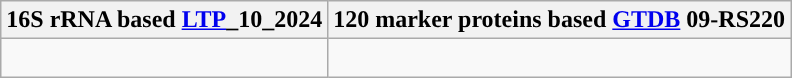<table class="wikitable">
<tr>
<th colspan=1>16S rRNA based <a href='#'>LTP</a>_10_2024</th>
<th colspan=1>120 marker proteins based <a href='#'>GTDB</a> 09-RS220</th>
</tr>
<tr>
<td style="vertical-align:top"><br></td>
<td><br></td>
</tr>
</table>
